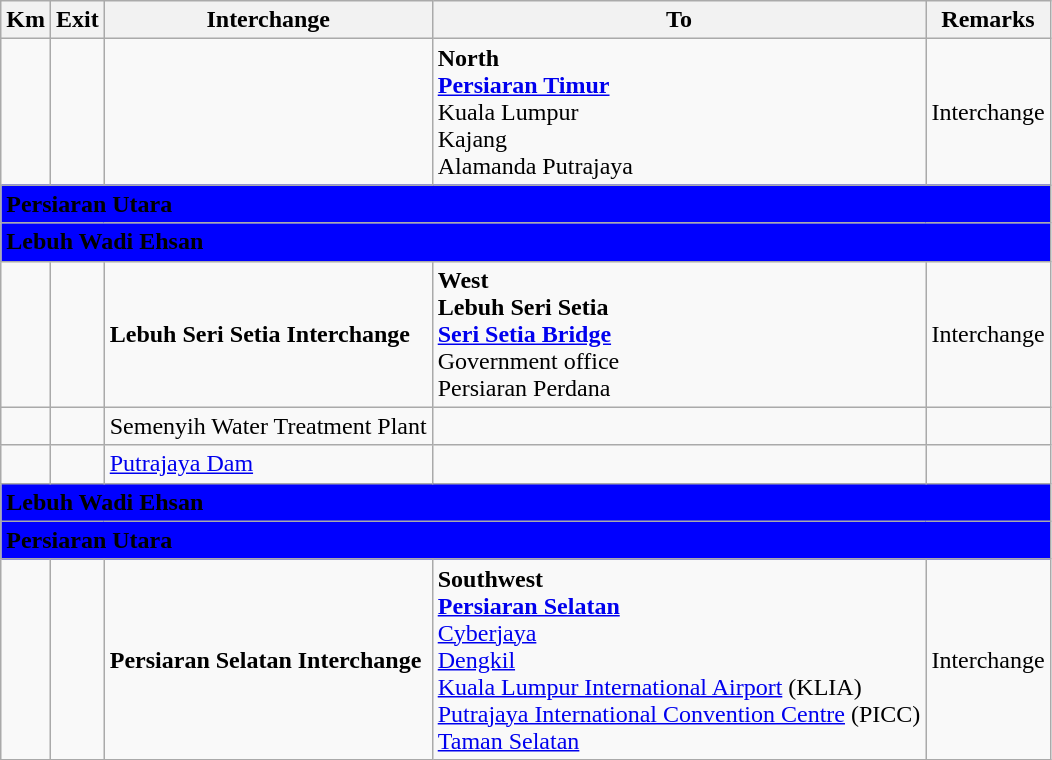<table class="wikitable">
<tr>
<th>Km</th>
<th>Exit</th>
<th>Interchange</th>
<th>To</th>
<th>Remarks</th>
</tr>
<tr>
<td></td>
<td></td>
<td></td>
<td><strong>North</strong><br><strong><a href='#'>Persiaran Timur</a></strong><br>Kuala Lumpur<br>Kajang<br>Alamanda Putrajaya</td>
<td>Interchange</td>
</tr>
<tr>
<td style="width:600px" colspan="6" style="text-align:center" bgcolor="blue"><strong><span>Persiaran Utara</span></strong></td>
</tr>
<tr>
<td style="width:600px" colspan="6" style="text-align:center" bgcolor="blue"><strong><span>Lebuh Wadi Ehsan</span></strong></td>
</tr>
<tr>
<td></td>
<td></td>
<td><strong>Lebuh Seri Setia Interchange</strong></td>
<td><strong>West</strong><br><strong>Lebuh Seri Setia</strong><br><strong><a href='#'>Seri Setia Bridge</a></strong><br>Government office<br>Persiaran Perdana</td>
<td>Interchange</td>
</tr>
<tr>
<td></td>
<td></td>
<td>Semenyih Water Treatment Plant</td>
<td></td>
<td></td>
</tr>
<tr>
<td></td>
<td></td>
<td><a href='#'>Putrajaya Dam</a></td>
<td></td>
<td></td>
</tr>
<tr>
<td style="width:600px" colspan="6" style="text-align:center" bgcolor="blue"><strong><span>Lebuh Wadi Ehsan</span></strong></td>
</tr>
<tr>
<td style="width:600px" colspan="6" style="text-align:center" bgcolor="blue"><strong><span>Persiaran Utara</span></strong></td>
</tr>
<tr>
<td></td>
<td></td>
<td><strong>Persiaran Selatan Interchange</strong></td>
<td><strong>Southwest</strong><br><strong><a href='#'>Persiaran Selatan</a></strong><br><a href='#'>Cyberjaya</a><br> <a href='#'>Dengkil</a><br> <a href='#'>Kuala Lumpur International Airport</a> (KLIA) <br><a href='#'>Putrajaya International Convention Centre</a> (PICC)<br><a href='#'>Taman Selatan</a></td>
<td>Interchange</td>
</tr>
</table>
